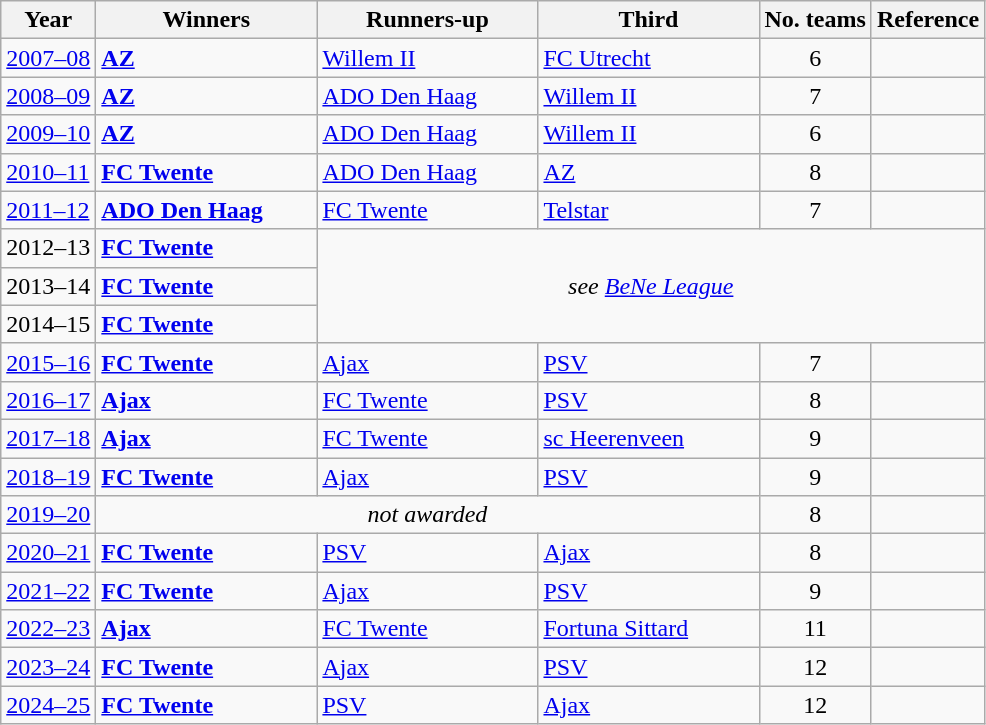<table class="wikitable sortable">
<tr>
<th>Year</th>
<th width=140px>Winners</th>
<th width=140px>Runners-up</th>
<th width=140px>Third</th>
<th>No. teams</th>
<th>Reference</th>
</tr>
<tr>
<td><a href='#'>2007–08</a></td>
<td><strong><a href='#'>AZ</a></strong></td>
<td><a href='#'>Willem II</a></td>
<td><a href='#'>FC Utrecht</a></td>
<td align=center>6</td>
<td></td>
</tr>
<tr>
<td><a href='#'>2008–09</a></td>
<td><strong><a href='#'>AZ</a></strong></td>
<td><a href='#'>ADO Den Haag</a></td>
<td><a href='#'>Willem II</a></td>
<td align=center>7</td>
<td></td>
</tr>
<tr>
<td><a href='#'>2009–10</a></td>
<td><strong><a href='#'>AZ</a></strong></td>
<td><a href='#'>ADO Den Haag</a></td>
<td><a href='#'>Willem II</a></td>
<td align=center>6</td>
<td></td>
</tr>
<tr>
<td><a href='#'>2010–11</a></td>
<td><strong><a href='#'>FC Twente</a></strong></td>
<td><a href='#'>ADO Den Haag</a></td>
<td><a href='#'>AZ</a></td>
<td align=center>8</td>
<td></td>
</tr>
<tr>
<td><a href='#'>2011–12</a></td>
<td><strong><a href='#'>ADO Den Haag</a></strong></td>
<td><a href='#'>FC Twente</a></td>
<td><a href='#'>Telstar</a></td>
<td align=center>7</td>
<td></td>
</tr>
<tr>
<td>2012–13</td>
<td><strong><a href='#'>FC Twente</a></strong></td>
<td colspan="4" rowspan="3" align="center"><em>see <a href='#'>BeNe League</a></em></td>
</tr>
<tr>
<td>2013–14</td>
<td><strong><a href='#'>FC Twente</a></strong></td>
</tr>
<tr>
<td>2014–15</td>
<td><strong><a href='#'>FC Twente</a></strong></td>
</tr>
<tr>
<td><a href='#'>2015–16</a></td>
<td><strong><a href='#'>FC Twente</a></strong></td>
<td><a href='#'>Ajax</a></td>
<td><a href='#'>PSV</a></td>
<td align=center>7</td>
<td></td>
</tr>
<tr>
<td><a href='#'>2016–17</a></td>
<td><strong><a href='#'>Ajax</a></strong></td>
<td><a href='#'>FC Twente</a></td>
<td><a href='#'>PSV</a></td>
<td align=center>8</td>
<td></td>
</tr>
<tr>
<td><a href='#'>2017–18</a></td>
<td><strong><a href='#'>Ajax</a></strong></td>
<td><a href='#'>FC Twente</a></td>
<td><a href='#'>sc Heerenveen</a></td>
<td align=center>9</td>
<td></td>
</tr>
<tr>
<td><a href='#'>2018–19</a></td>
<td><strong><a href='#'>FC Twente</a></strong></td>
<td><a href='#'>Ajax</a></td>
<td><a href='#'>PSV</a></td>
<td align=center>9</td>
<td></td>
</tr>
<tr>
<td><a href='#'>2019–20</a></td>
<td colspan="3" align="center"><em>not awarded</em></td>
<td align=center>8</td>
<td></td>
</tr>
<tr>
<td><a href='#'>2020–21</a></td>
<td><strong><a href='#'>FC Twente</a></strong></td>
<td><a href='#'>PSV</a></td>
<td><a href='#'>Ajax</a></td>
<td align=center>8</td>
<td></td>
</tr>
<tr>
<td><a href='#'>2021–22</a></td>
<td><strong><a href='#'>FC Twente</a></strong></td>
<td><a href='#'>Ajax</a></td>
<td><a href='#'>PSV</a></td>
<td align=center>9</td>
<td></td>
</tr>
<tr>
<td><a href='#'>2022–23</a></td>
<td><strong><a href='#'>Ajax</a></strong></td>
<td><a href='#'>FC Twente</a></td>
<td><a href='#'>Fortuna Sittard</a></td>
<td align=center>11</td>
<td></td>
</tr>
<tr>
<td><a href='#'>2023–24</a></td>
<td><a href='#'><strong>FC Twente</strong></a></td>
<td><a href='#'>Ajax</a></td>
<td><a href='#'>PSV</a></td>
<td align=center>12</td>
<td></td>
</tr>
<tr>
<td><a href='#'>2024–25</a></td>
<td><a href='#'><strong>FC Twente</strong></a></td>
<td><a href='#'>PSV</a></td>
<td><a href='#'>Ajax</a></td>
<td align="center">12</td>
<td></td>
</tr>
</table>
